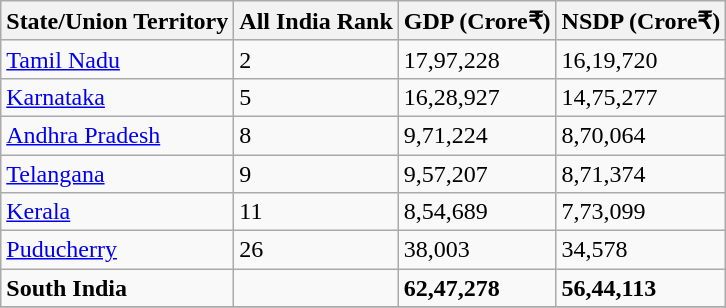<table class="sortable wikitable" style="text-align:left;" style="font-size: 85%">
<tr>
<th>State/Union Territory</th>
<th>All India Rank</th>
<th>GDP (Crore₹)</th>
<th>NSDP (Crore₹)</th>
</tr>
<tr>
<td><a href='#'>Tamil Nadu</a></td>
<td>2</td>
<td>17,97,228</td>
<td>16,19,720</td>
</tr>
<tr>
<td><a href='#'>Karnataka</a></td>
<td>5</td>
<td>16,28,927</td>
<td>14,75,277</td>
</tr>
<tr>
<td><a href='#'>Andhra Pradesh</a></td>
<td>8</td>
<td>9,71,224</td>
<td>8,70,064</td>
</tr>
<tr>
<td><a href='#'>Telangana</a></td>
<td>9</td>
<td>9,57,207</td>
<td>8,71,374</td>
</tr>
<tr>
<td><a href='#'>Kerala</a></td>
<td>11</td>
<td>8,54,689</td>
<td>7,73,099</td>
</tr>
<tr>
<td><a href='#'>Puducherry</a></td>
<td>26</td>
<td>38,003</td>
<td>34,578</td>
</tr>
<tr>
<td><strong>South India</strong></td>
<td></td>
<td><strong>62,47,278</strong></td>
<td><strong>56,44,113</strong></td>
</tr>
<tr>
</tr>
</table>
